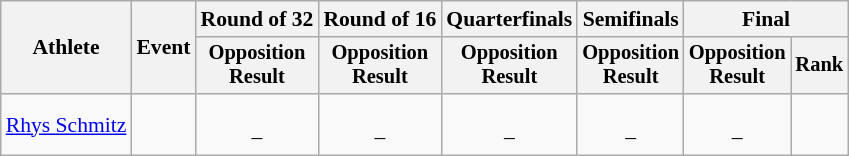<table class="wikitable" style="font-size:90%;">
<tr>
<th rowspan=2>Athlete</th>
<th rowspan=2>Event</th>
<th>Round of 32</th>
<th>Round of 16</th>
<th>Quarterfinals</th>
<th>Semifinals</th>
<th colspan=2>Final</th>
</tr>
<tr style="font-size:95%">
<th>Opposition<br>Result</th>
<th>Opposition<br>Result</th>
<th>Opposition<br>Result</th>
<th>Opposition<br>Result</th>
<th>Opposition<br>Result</th>
<th>Rank</th>
</tr>
<tr align=center>
<td align=left><a href='#'>Rhys Schmitz</a></td>
<td align=left></td>
<td><br> –</td>
<td><br> –</td>
<td><br> –</td>
<td><br> –</td>
<td><br>  –</td>
<td></td>
</tr>
</table>
